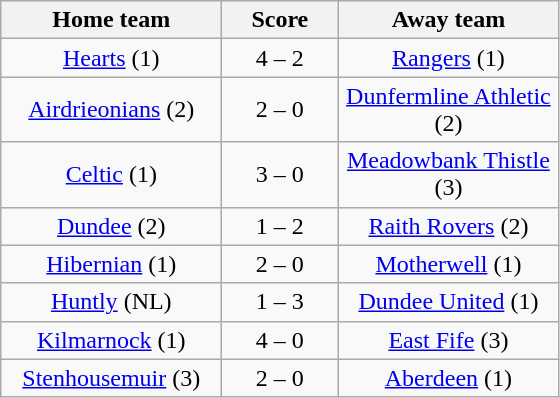<table class="wikitable" style="text-align: center">
<tr>
<th width=140>Home team</th>
<th width=70>Score</th>
<th width=140>Away team</th>
</tr>
<tr>
<td><a href='#'>Hearts</a> (1)</td>
<td>4 – 2</td>
<td><a href='#'>Rangers</a> (1)</td>
</tr>
<tr>
<td><a href='#'>Airdrieonians</a> (2)</td>
<td>2 – 0</td>
<td><a href='#'>Dunfermline Athletic</a> (2)</td>
</tr>
<tr>
<td><a href='#'>Celtic</a> (1)</td>
<td>3 – 0</td>
<td><a href='#'>Meadowbank Thistle</a> (3)</td>
</tr>
<tr>
<td><a href='#'>Dundee</a> (2)</td>
<td>1 – 2</td>
<td><a href='#'>Raith Rovers</a> (2)</td>
</tr>
<tr>
<td><a href='#'>Hibernian</a> (1)</td>
<td>2 – 0</td>
<td><a href='#'>Motherwell</a> (1)</td>
</tr>
<tr>
<td><a href='#'>Huntly</a> (NL)</td>
<td>1 – 3</td>
<td><a href='#'>Dundee United</a> (1)</td>
</tr>
<tr>
<td><a href='#'>Kilmarnock</a> (1)</td>
<td>4 – 0</td>
<td><a href='#'>East Fife</a> (3)</td>
</tr>
<tr>
<td><a href='#'>Stenhousemuir</a> (3)</td>
<td>2 – 0</td>
<td><a href='#'>Aberdeen</a> (1)</td>
</tr>
</table>
